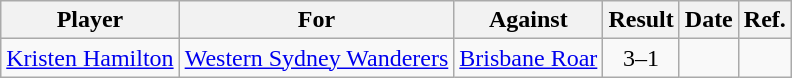<table class="wikitable">
<tr>
<th>Player</th>
<th>For</th>
<th>Against</th>
<th style="text-align:center">Result</th>
<th>Date</th>
<th>Ref.</th>
</tr>
<tr>
<td> <a href='#'>Kristen Hamilton</a></td>
<td><a href='#'>Western Sydney Wanderers</a></td>
<td><a href='#'>Brisbane Roar</a></td>
<td style="text-align:center;">3–1</td>
<td></td>
<td></td>
</tr>
</table>
